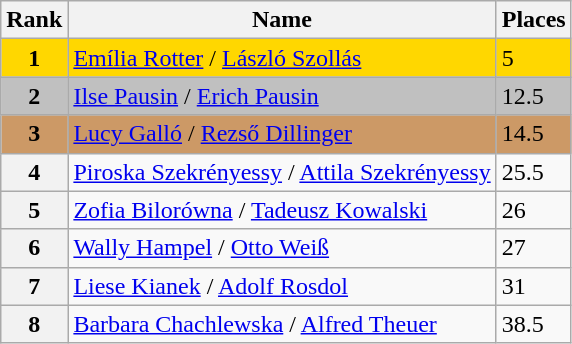<table class="wikitable">
<tr>
<th>Rank</th>
<th>Name</th>
<th>Places</th>
</tr>
<tr bgcolor=gold>
<td align=center><strong>1</strong></td>
<td> <a href='#'>Emília Rotter</a> / <a href='#'>László Szollás</a></td>
<td>5</td>
</tr>
<tr bgcolor=silver>
<td align=center><strong>2</strong></td>
<td> <a href='#'>Ilse Pausin</a> / <a href='#'>Erich Pausin</a></td>
<td>12.5</td>
</tr>
<tr bgcolor=cc9966>
<td align=center><strong>3</strong></td>
<td> <a href='#'>Lucy Galló</a> / <a href='#'>Rezső Dillinger</a></td>
<td>14.5</td>
</tr>
<tr>
<th>4</th>
<td> <a href='#'>Piroska Szekrényessy</a> / <a href='#'>Attila Szekrényessy</a></td>
<td>25.5</td>
</tr>
<tr>
<th>5</th>
<td> <a href='#'>Zofia Bilorówna</a> / <a href='#'>Tadeusz Kowalski</a></td>
<td>26</td>
</tr>
<tr>
<th>6</th>
<td> <a href='#'>Wally Hampel</a> / <a href='#'>Otto Weiß</a></td>
<td>27</td>
</tr>
<tr>
<th>7</th>
<td> <a href='#'>Liese Kianek</a> / <a href='#'>Adolf Rosdol</a></td>
<td>31</td>
</tr>
<tr>
<th>8</th>
<td> <a href='#'>Barbara Chachlewska</a> / <a href='#'>Alfred Theuer</a></td>
<td>38.5</td>
</tr>
</table>
